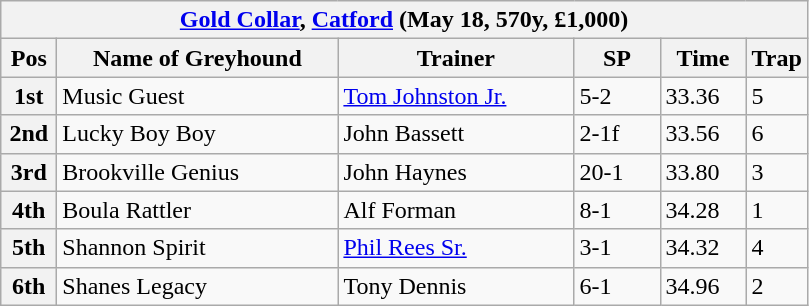<table class="wikitable">
<tr>
<th colspan="6"><a href='#'>Gold Collar</a>, <a href='#'>Catford</a> (May 18, 570y, £1,000)</th>
</tr>
<tr>
<th width=30>Pos</th>
<th width=180>Name of Greyhound</th>
<th width=150>Trainer</th>
<th width=50>SP</th>
<th width=50>Time</th>
<th width=30>Trap</th>
</tr>
<tr>
<th>1st</th>
<td>Music Guest</td>
<td><a href='#'>Tom Johnston Jr.</a></td>
<td>5-2</td>
<td>33.36</td>
<td>5</td>
</tr>
<tr>
<th>2nd</th>
<td>Lucky Boy Boy</td>
<td>John Bassett</td>
<td>2-1f</td>
<td>33.56</td>
<td>6</td>
</tr>
<tr>
<th>3rd</th>
<td>Brookville Genius</td>
<td>John Haynes</td>
<td>20-1</td>
<td>33.80</td>
<td>3</td>
</tr>
<tr>
<th>4th</th>
<td>Boula Rattler</td>
<td>Alf Forman</td>
<td>8-1</td>
<td>34.28</td>
<td>1</td>
</tr>
<tr>
<th>5th</th>
<td>Shannon Spirit</td>
<td><a href='#'>Phil Rees Sr.</a></td>
<td>3-1</td>
<td>34.32</td>
<td>4</td>
</tr>
<tr>
<th>6th</th>
<td>Shanes Legacy</td>
<td>Tony Dennis</td>
<td>6-1</td>
<td>34.96</td>
<td>2</td>
</tr>
</table>
